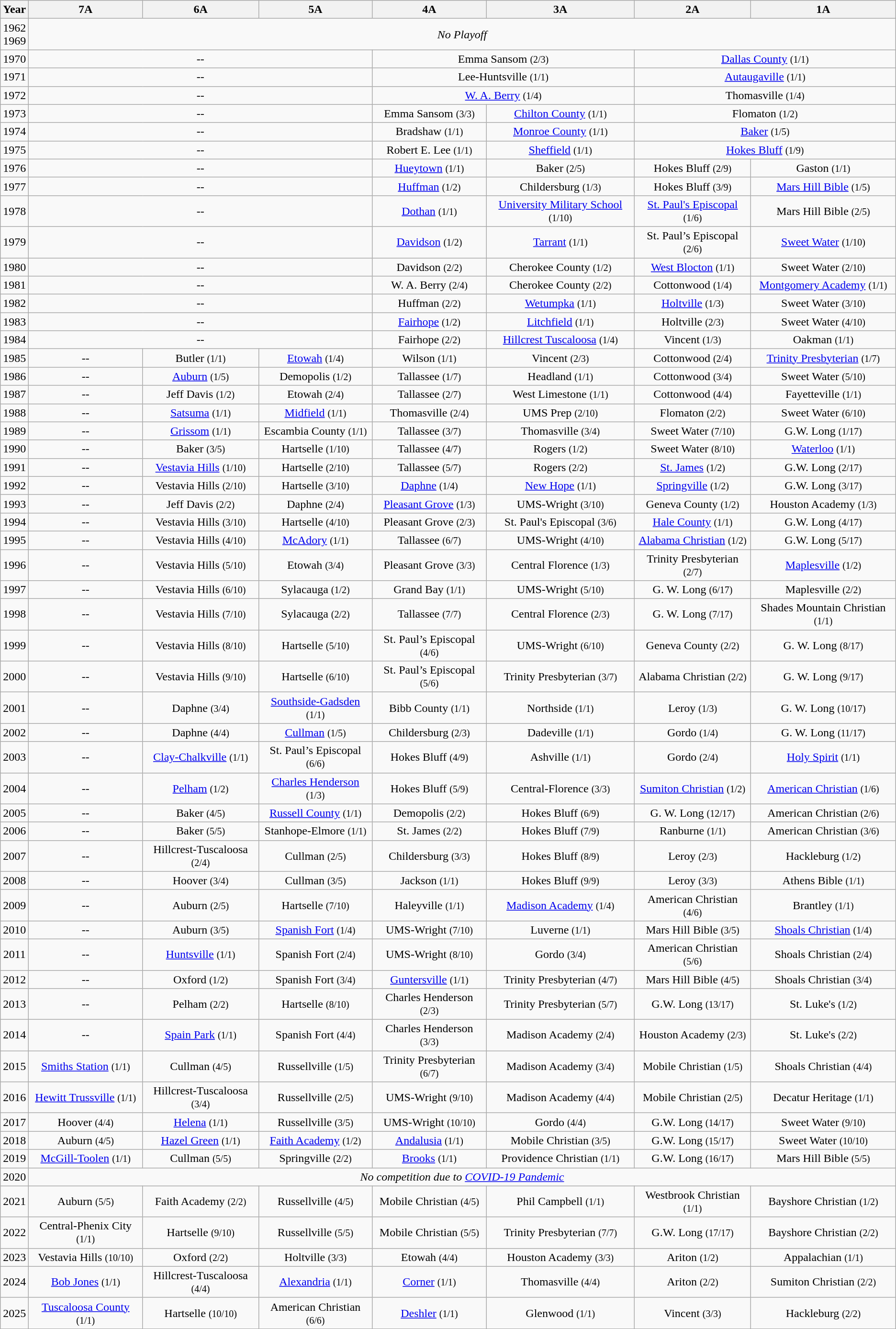<table class="wikitable" style="text-align:center">
<tr>
<th>Year</th>
<th>7A</th>
<th>6A</th>
<th>5A</th>
<th>4A</th>
<th>3A</th>
<th>2A</th>
<th>1A</th>
</tr>
<tr>
<td>1962<br>1969</td>
<td colspan="7"><em>No Playoff</em></td>
</tr>
<tr>
<td>1970</td>
<td colspan="3">--</td>
<td colspan="2">Emma Sansom <small>(2/3)</small></td>
<td colspan="2"><a href='#'>Dallas County</a> <small>(1/1)</small></td>
</tr>
<tr>
<td>1971</td>
<td colspan="3">--</td>
<td colspan="2">Lee-Huntsville <small>(1/1)</small></td>
<td colspan="2"><a href='#'>Autaugaville</a> <small>(1/1)</small></td>
</tr>
<tr>
<td>1972</td>
<td colspan="3">--</td>
<td colspan="2"><a href='#'>W. A. Berry</a> <small>(1/4)</small></td>
<td colspan="2">Thomasville <small>(1/4)</small></td>
</tr>
<tr>
<td>1973</td>
<td colspan="3">--</td>
<td>Emma Sansom <small>(3/3)</small></td>
<td><a href='#'>Chilton County</a> <small>(1/1)</small></td>
<td colspan="2">Flomaton <small>(1/2)</small></td>
</tr>
<tr>
<td>1974</td>
<td colspan="3">--</td>
<td>Bradshaw <small>(1/1)</small></td>
<td><a href='#'>Monroe County</a> <small>(1/1)</small></td>
<td colspan="2"><a href='#'>Baker</a> <small>(1/5)</small></td>
</tr>
<tr>
<td>1975</td>
<td colspan="3">--</td>
<td>Robert E. Lee <small>(1/1)</small></td>
<td><a href='#'>Sheffield</a> <small>(1/1)</small></td>
<td colspan="2"><a href='#'>Hokes Bluff</a> <small>(1/9)</small></td>
</tr>
<tr>
<td>1976</td>
<td colspan="3">--</td>
<td><a href='#'>Hueytown</a> <small>(1/1)</small></td>
<td>Baker <small>(2/5)</small></td>
<td>Hokes Bluff <small>(2/9)</small></td>
<td>Gaston <small>(1/1)</small></td>
</tr>
<tr>
<td>1977</td>
<td colspan="3">--</td>
<td><a href='#'>Huffman</a> <small>(1/2)</small></td>
<td>Childersburg <small>(1/3)</small></td>
<td>Hokes Bluff <small>(3/9)</small></td>
<td><a href='#'>Mars Hill Bible</a> <small>(1/5)</small></td>
</tr>
<tr>
<td>1978</td>
<td colspan="3">--</td>
<td><a href='#'>Dothan</a> <small>(1/1)</small></td>
<td><a href='#'>University Military School</a> <small>(1/10)</small></td>
<td><a href='#'>St. Paul's Episcopal</a> <small>(1/6)</small></td>
<td>Mars Hill Bible <small>(2/5)</small></td>
</tr>
<tr>
<td>1979</td>
<td colspan="3">--</td>
<td><a href='#'>Davidson</a> <small>(1/2)</small></td>
<td><a href='#'>Tarrant</a> <small>(1/1)</small></td>
<td>St. Paul’s Episcopal <small>(2/6)</small></td>
<td><a href='#'>Sweet Water</a> <small>(1/10)</small></td>
</tr>
<tr>
<td>1980</td>
<td colspan="3">--</td>
<td>Davidson <small>(2/2)</small></td>
<td>Cherokee County <small>(1/2)</small></td>
<td><a href='#'>West Blocton</a> <small>(1/1)</small></td>
<td>Sweet Water <small>(2/10)</small></td>
</tr>
<tr>
<td>1981</td>
<td colspan="3">--</td>
<td>W. A. Berry <small>(2/4)</small></td>
<td>Cherokee County <small>(2/2)</small></td>
<td>Cottonwood <small>(1/4)</small></td>
<td><a href='#'>Montgomery Academy</a> <small>(1/1)</small></td>
</tr>
<tr>
<td>1982</td>
<td colspan="3">--</td>
<td>Huffman <small>(2/2)</small></td>
<td><a href='#'>Wetumpka</a> <small>(1/1)</small></td>
<td><a href='#'>Holtville</a> <small>(1/3)</small></td>
<td>Sweet Water <small>(3/10)</small></td>
</tr>
<tr>
<td>1983</td>
<td colspan="3">--</td>
<td><a href='#'>Fairhope</a> <small>(1/2)</small></td>
<td><a href='#'>Litchfield</a> <small>(1/1)</small></td>
<td>Holtville <small>(2/3)</small></td>
<td>Sweet Water <small>(4/10)</small></td>
</tr>
<tr>
<td>1984</td>
<td colspan="3">--</td>
<td>Fairhope <small>(2/2)</small></td>
<td><a href='#'>Hillcrest Tuscaloosa</a> <small>(1/4)</small></td>
<td>Vincent <small>(1/3)</small></td>
<td>Oakman <small>(1/1)</small></td>
</tr>
<tr>
<td>1985</td>
<td>--</td>
<td>Butler <small>(1/1)</small></td>
<td><a href='#'>Etowah</a> <small>(1/4)</small></td>
<td>Wilson <small>(1/1)</small></td>
<td>Vincent <small>(2/3)</small></td>
<td>Cottonwood <small>(2/4)</small></td>
<td><a href='#'>Trinity Presbyterian</a> <small>(1/7)</small></td>
</tr>
<tr>
<td>1986</td>
<td>--</td>
<td><a href='#'>Auburn</a> <small>(1/5)</small></td>
<td>Demopolis <small>(1/2)</small></td>
<td>Tallassee <small>(1/7)</small></td>
<td>Headland <small>(1/1)</small></td>
<td>Cottonwood <small>(3/4)</small></td>
<td>Sweet Water <small>(5/10)</small></td>
</tr>
<tr>
<td>1987</td>
<td>--</td>
<td>Jeff Davis <small>(1/2)</small></td>
<td>Etowah <small>(2/4)</small></td>
<td>Tallassee <small>(2/7)</small></td>
<td>West Limestone <small>(1/1)</small></td>
<td>Cottonwood <small>(4/4)</small></td>
<td>Fayetteville <small>(1/1)</small></td>
</tr>
<tr>
<td>1988</td>
<td>--</td>
<td><a href='#'>Satsuma</a> <small>(1/1)</small></td>
<td><a href='#'>Midfield</a> <small>(1/1)</small></td>
<td>Thomasville <small>(2/4)</small></td>
<td>UMS Prep <small>(2/10)</small></td>
<td>Flomaton <small>(2/2)</small></td>
<td>Sweet Water <small>(6/10)</small></td>
</tr>
<tr>
<td>1989</td>
<td>--</td>
<td><a href='#'>Grissom</a> <small>(1/1)</small></td>
<td>Escambia County <small>(1/1)</small></td>
<td>Tallassee <small>(3/7)</small></td>
<td>Thomasville <small>(3/4)</small></td>
<td>Sweet Water <small>(7/10)</small></td>
<td>G.W. Long <small>(1/17)</small></td>
</tr>
<tr>
<td>1990</td>
<td>--</td>
<td>Baker <small>(3/5)</small></td>
<td>Hartselle <small>(1/10)</small></td>
<td>Tallassee <small>(4/7)</small></td>
<td>Rogers <small>(1/2)</small></td>
<td>Sweet Water <small>(8/10)</small></td>
<td><a href='#'>Waterloo</a> <small>(1/1)</small></td>
</tr>
<tr>
<td>1991</td>
<td>--</td>
<td><a href='#'>Vestavia Hills</a> <small>(1/10)</small></td>
<td>Hartselle <small>(2/10)</small></td>
<td>Tallassee <small>(5/7)</small></td>
<td>Rogers <small>(2/2)</small></td>
<td><a href='#'>St. James</a> <small>(1/2)</small></td>
<td>G.W. Long <small>(2/17)</small></td>
</tr>
<tr>
<td>1992</td>
<td>--</td>
<td>Vestavia Hills <small>(2/10)</small></td>
<td>Hartselle <small>(3/10)</small></td>
<td><a href='#'>Daphne</a> <small>(1/4)</small></td>
<td><a href='#'>New Hope</a> <small>(1/1)</small></td>
<td><a href='#'>Springville</a> <small>(1/2)</small></td>
<td>G.W. Long <small>(3/17)</small></td>
</tr>
<tr>
<td>1993</td>
<td>--</td>
<td>Jeff Davis <small>(2/2)</small></td>
<td>Daphne <small>(2/4)</small></td>
<td><a href='#'>Pleasant Grove</a> <small>(1/3)</small></td>
<td>UMS-Wright <small>(3/10)</small></td>
<td>Geneva County <small>(1/2)</small></td>
<td>Houston Academy <small>(1/3)</small></td>
</tr>
<tr>
<td>1994</td>
<td>--</td>
<td>Vestavia Hills <small>(3/10)</small></td>
<td>Hartselle <small>(4/10)</small></td>
<td>Pleasant Grove <small>(2/3)</small></td>
<td>St. Paul's Episcopal <small>(3/6)</small></td>
<td><a href='#'>Hale County</a> <small>(1/1)</small></td>
<td>G.W. Long <small>(4/17)</small></td>
</tr>
<tr>
<td>1995</td>
<td>--</td>
<td>Vestavia Hills <small>(4/10)</small></td>
<td><a href='#'>McAdory</a> <small>(1/1)</small></td>
<td>Tallassee <small>(6/7)</small></td>
<td>UMS-Wright <small>(4/10)</small></td>
<td><a href='#'>Alabama Christian</a> <small>(1/2)</small></td>
<td>G.W. Long <small>(5/17)</small></td>
</tr>
<tr>
<td>1996</td>
<td>--</td>
<td>Vestavia Hills <small>(5/10)</small></td>
<td>Etowah <small>(3/4)</small></td>
<td>Pleasant Grove <small>(3/3)</small></td>
<td>Central Florence <small>(1/3)</small></td>
<td>Trinity Presbyterian <small>(2/7)</small></td>
<td><a href='#'>Maplesville</a> <small>(1/2)</small></td>
</tr>
<tr>
<td>1997</td>
<td>--</td>
<td>Vestavia Hills <small>(6/10)</small></td>
<td>Sylacauga <small>(1/2)</small></td>
<td>Grand Bay <small>(1/1)</small></td>
<td>UMS-Wright <small>(5/10)</small></td>
<td>G. W. Long <small>(6/17)</small></td>
<td>Maplesville <small>(2/2)</small></td>
</tr>
<tr>
<td>1998</td>
<td>--</td>
<td>Vestavia Hills <small>(7/10)</small></td>
<td>Sylacauga <small>(2/2)</small></td>
<td>Tallassee <small>(7/7)</small></td>
<td>Central Florence <small>(2/3)</small></td>
<td>G. W. Long <small>(7/17)</small></td>
<td>Shades Mountain Christian <small>(1/1)</small></td>
</tr>
<tr>
<td>1999</td>
<td>--</td>
<td>Vestavia Hills <small>(8/10)</small></td>
<td>Hartselle <small>(5/10)</small></td>
<td>St. Paul’s Episcopal <small>(4/6)</small></td>
<td>UMS-Wright <small>(6/10)</small></td>
<td>Geneva County <small>(2/2)</small></td>
<td>G. W. Long <small>(8/17)</small></td>
</tr>
<tr>
<td>2000</td>
<td>--</td>
<td>Vestavia Hills <small>(9/10)</small></td>
<td>Hartselle <small>(6/10)</small></td>
<td>St. Paul’s Episcopal <small>(5/6)</small></td>
<td>Trinity Presbyterian <small>(3/7)</small></td>
<td>Alabama Christian <small>(2/2)</small></td>
<td>G. W. Long <small>(9/17)</small></td>
</tr>
<tr>
<td>2001</td>
<td>--</td>
<td>Daphne <small>(3/4)</small></td>
<td><a href='#'>Southside-Gadsden</a> <small>(1/1)</small></td>
<td>Bibb County <small>(1/1)</small></td>
<td>Northside <small>(1/1)</small></td>
<td>Leroy <small>(1/3)</small></td>
<td>G. W. Long <small>(10/17)</small></td>
</tr>
<tr>
<td>2002</td>
<td>--</td>
<td>Daphne <small>(4/4)</small></td>
<td><a href='#'>Cullman</a> <small>(1/5)</small></td>
<td>Childersburg <small>(2/3)</small></td>
<td>Dadeville <small>(1/1)</small></td>
<td>Gordo <small>(1/4)</small></td>
<td>G. W. Long <small>(11/17)</small></td>
</tr>
<tr>
<td>2003</td>
<td>--</td>
<td><a href='#'>Clay-Chalkville</a> <small>(1/1)</small></td>
<td>St. Paul’s Episcopal <small>(6/6)</small></td>
<td>Hokes Bluff <small>(4/9)</small></td>
<td>Ashville <small>(1/1)</small></td>
<td>Gordo <small>(2/4)</small></td>
<td><a href='#'>Holy Spirit</a> <small>(1/1)</small></td>
</tr>
<tr>
<td>2004</td>
<td>--</td>
<td><a href='#'>Pelham</a> <small>(1/2)</small></td>
<td><a href='#'>Charles Henderson</a> <small>(1/3)</small></td>
<td>Hokes Bluff <small>(5/9)</small></td>
<td>Central-Florence <small>(3/3)</small></td>
<td><a href='#'>Sumiton Christian</a> <small>(1/2)</small></td>
<td><a href='#'>American Christian</a> <small>(1/6)</small></td>
</tr>
<tr>
<td>2005</td>
<td>--</td>
<td>Baker <small>(4/5)</small></td>
<td><a href='#'>Russell County</a> <small>(1/1)</small></td>
<td>Demopolis <small>(2/2)</small></td>
<td>Hokes Bluff <small>(6/9)</small></td>
<td>G. W. Long <small>(12/17)</small></td>
<td>American Christian <small>(2/6)</small></td>
</tr>
<tr>
<td>2006</td>
<td>--</td>
<td>Baker <small>(5/5)</small></td>
<td>Stanhope-Elmore <small>(1/1)</small></td>
<td>St. James <small>(2/2)</small></td>
<td>Hokes Bluff <small>(7/9)</small></td>
<td>Ranburne <small>(1/1)</small></td>
<td>American Christian <small>(3/6)</small></td>
</tr>
<tr>
<td>2007</td>
<td>--</td>
<td>Hillcrest-Tuscaloosa <small>(2/4)</small></td>
<td>Cullman <small>(2/5)</small></td>
<td>Childersburg <small>(3/3)</small></td>
<td>Hokes Bluff <small>(8/9)</small></td>
<td>Leroy <small>(2/3)</small></td>
<td>Hackleburg <small>(1/2)</small></td>
</tr>
<tr>
<td>2008</td>
<td>--</td>
<td>Hoover <small>(3/4)</small></td>
<td>Cullman <small>(3/5)</small></td>
<td>Jackson <small>(1/1)</small></td>
<td>Hokes Bluff <small>(9/9)</small></td>
<td>Leroy <small>(3/3)</small></td>
<td>Athens Bible <small>(1/1)</small></td>
</tr>
<tr>
<td>2009</td>
<td>--</td>
<td>Auburn <small>(2/5)</small></td>
<td>Hartselle <small>(7/10)</small></td>
<td>Haleyville <small>(1/1)</small></td>
<td><a href='#'>Madison Academy</a> <small>(1/4)</small></td>
<td>American Christian <small>(4/6)</small></td>
<td>Brantley <small>(1/1)</small></td>
</tr>
<tr>
<td>2010</td>
<td>--</td>
<td>Auburn <small>(3/5)</small></td>
<td><a href='#'>Spanish Fort</a> <small>(1/4)</small></td>
<td>UMS-Wright <small>(7/10)</small></td>
<td>Luverne <small>(1/1)</small></td>
<td>Mars Hill Bible <small>(3/5)</small></td>
<td><a href='#'>Shoals Christian</a> <small>(1/4)</small></td>
</tr>
<tr>
<td>2011</td>
<td>--</td>
<td><a href='#'>Huntsville</a> <small>(1/1)</small></td>
<td>Spanish Fort <small>(2/4)</small></td>
<td>UMS-Wright <small>(8/10)</small></td>
<td>Gordo <small>(3/4)</small></td>
<td>American Christian <small>(5/6)</small></td>
<td>Shoals Christian <small>(2/4)</small></td>
</tr>
<tr>
<td>2012</td>
<td>--</td>
<td>Oxford <small>(1/2)</small></td>
<td>Spanish Fort <small>(3/4)</small></td>
<td><a href='#'>Guntersville</a> <small>(1/1)</small></td>
<td>Trinity Presbyterian  <small>(4/7)</small></td>
<td>Mars Hill Bible <small>(4/5)</small></td>
<td>Shoals Christian <small>(3/4)</small></td>
</tr>
<tr>
<td>2013</td>
<td>--</td>
<td>Pelham <small>(2/2)</small></td>
<td>Hartselle <small>(8/10)</small></td>
<td>Charles Henderson <small>(2/3)</small></td>
<td>Trinity Presbyterian <small>(5/7)</small></td>
<td>G.W. Long <small>(13/17)</small></td>
<td>St. Luke's <small>(1/2)</small></td>
</tr>
<tr>
<td>2014</td>
<td>--</td>
<td><a href='#'>Spain Park</a> <small>(1/1)</small></td>
<td>Spanish Fort <small>(4/4)</small></td>
<td>Charles Henderson <small>(3/3)</small></td>
<td>Madison Academy <small>(2/4)</small></td>
<td>Houston Academy <small>(2/3)</small></td>
<td>St. Luke's <small>(2/2)</small></td>
</tr>
<tr>
<td>2015</td>
<td><a href='#'>Smiths Station</a> <small>(1/1)</small></td>
<td>Cullman <small>(4/5)</small></td>
<td>Russellville <small>(1/5)</small></td>
<td>Trinity Presbyterian  <small>(6/7)</small></td>
<td>Madison Academy <small>(3/4)</small></td>
<td>Mobile Christian <small>(1/5)</small></td>
<td>Shoals Christian <small>(4/4)</small></td>
</tr>
<tr>
<td>2016</td>
<td><a href='#'>Hewitt Trussville</a> <small>(1/1)</small></td>
<td>Hillcrest-Tuscaloosa <small>(3/4)</small></td>
<td>Russellville <small>(2/5)</small></td>
<td>UMS-Wright <small>(9/10)</small></td>
<td>Madison Academy <small>(4/4)</small></td>
<td>Mobile Christian <small>(2/5)</small></td>
<td>Decatur Heritage <small>(1/1)</small></td>
</tr>
<tr>
<td>2017</td>
<td>Hoover <small>(4/4)</small></td>
<td><a href='#'>Helena</a> <small>(1/1)</small></td>
<td>Russellville <small>(3/5)</small></td>
<td>UMS-Wright <small>(10/10)</small></td>
<td>Gordo <small>(4/4)</small></td>
<td>G.W. Long <small>(14/17)</small></td>
<td>Sweet Water <small>(9/10)</small></td>
</tr>
<tr>
<td>2018</td>
<td>Auburn <small>(4/5)</small></td>
<td><a href='#'>Hazel Green</a> <small>(1/1)</small></td>
<td><a href='#'>Faith Academy</a> <small>(1/2)</small></td>
<td><a href='#'>Andalusia</a> <small>(1/1)</small></td>
<td>Mobile Christian <small>(3/5)</small></td>
<td>G.W. Long <small>(15/17)</small></td>
<td>Sweet Water <small>(10/10)</small></td>
</tr>
<tr>
<td>2019</td>
<td><a href='#'>McGill-Toolen</a> <small>(1/1)</small></td>
<td>Cullman <small>(5/5)</small></td>
<td>Springville <small>(2/2)</small></td>
<td><a href='#'>Brooks</a> <small>(1/1)</small></td>
<td>Providence Christian <small>(1/1)</small></td>
<td>G.W. Long <small>(16/17)</small></td>
<td>Mars Hill Bible <small>(5/5)</small></td>
</tr>
<tr>
<td>2020</td>
<td colspan="7"><em>No competition due to <a href='#'>COVID-19 Pandemic</a></em></td>
</tr>
<tr>
<td>2021</td>
<td>Auburn <small>(5/5)</small></td>
<td>Faith Academy <small>(2/2)</small></td>
<td>Russellville <small>(4/5)</small></td>
<td>Mobile Christian <small>(4/5)</small></td>
<td>Phil Campbell <small>(1/1)</small></td>
<td>Westbrook Christian <small>(1/1)</small></td>
<td>Bayshore Christian <small>(1/2)</small></td>
</tr>
<tr>
<td>2022</td>
<td>Central-Phenix City <small>(1/1)</small></td>
<td>Hartselle <small>(9/10)</small></td>
<td>Russellville <small>(5/5)</small></td>
<td>Mobile Christian <small>(5/5)</small></td>
<td>Trinity Presbyterian <small>(7/7)</small></td>
<td>G.W. Long <small>(17/17)</small></td>
<td>Bayshore Christian <small>(2/2)</small></td>
</tr>
<tr>
<td>2023</td>
<td>Vestavia Hills <small>(10/10)</small></td>
<td>Oxford <small>(2/2)</small></td>
<td>Holtville <small>(3/3)</small></td>
<td>Etowah <small>(4/4)</small></td>
<td>Houston Academy <small>(3/3)</small></td>
<td>Ariton <small>(1/2)</small></td>
<td>Appalachian <small>(1/1)</small></td>
</tr>
<tr>
<td>2024</td>
<td><a href='#'>Bob Jones</a> <small>(1/1)</small></td>
<td>Hillcrest-Tuscaloosa <small>(4/4)</small></td>
<td><a href='#'>Alexandria</a> <small>(1/1)</small></td>
<td><a href='#'>Corner</a> <small>(1/1)</small></td>
<td>Thomasville <small>(4/4)</small></td>
<td>Ariton <small>(2/2)</small></td>
<td>Sumiton Christian <small>(2/2)</small></td>
</tr>
<tr>
<td>2025</td>
<td><a href='#'>Tuscaloosa County</a> <small>(1/1)</small></td>
<td>Hartselle <small>(10/10)</small></td>
<td>American Christian <small>(6/6)</small></td>
<td><a href='#'>Deshler</a> <small>(1/1)</small></td>
<td>Glenwood <small>(1/1)</small></td>
<td>Vincent <small>(3/3)</small></td>
<td>Hackleburg <small>(2/2)</small></td>
</tr>
</table>
